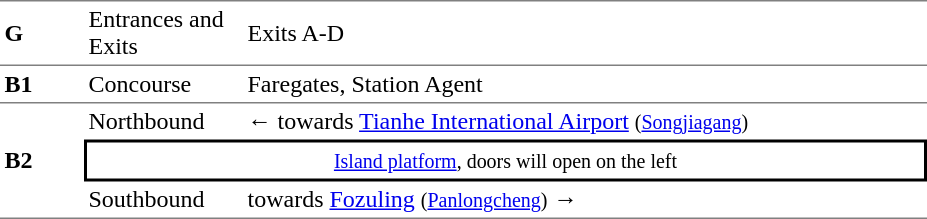<table table border=0 cellspacing=0 cellpadding=3>
<tr>
<td style="border-top:solid 1px gray;border-bottom:solid 1px gray;" width=50><strong>G</strong></td>
<td style="border-top:solid 1px gray;border-bottom:solid 1px gray;" width=100>Entrances and Exits</td>
<td style="border-top:solid 1px gray;border-bottom:solid 1px gray;" width=450>Exits A-D</td>
</tr>
<tr>
<td style="border-top:solid 0px gray;border-bottom:solid 1px gray;" width=50><strong>B1</strong></td>
<td style="border-top:solid 0px gray;border-bottom:solid 1px gray;" width=100>Concourse</td>
<td style="border-top:solid 0px gray;border-bottom:solid 1px gray;" width=450>Faregates, Station Agent</td>
</tr>
<tr>
<td style="border-bottom:solid 1px gray;" rowspan=3><strong>B2</strong></td>
<td>Northbound</td>
<td>←  towards <a href='#'>Tianhe International Airport</a> <small>(<a href='#'>Songjiagang</a>)</small></td>
</tr>
<tr>
<td style="border-right:solid 2px black;border-left:solid 2px black;border-top:solid 2px black;border-bottom:solid 2px black;text-align:center;" colspan=2><small><a href='#'>Island platform</a>, doors will open on the left</small></td>
</tr>
<tr>
<td style="border-bottom:solid 1px gray;">Southbound</td>
<td style="border-bottom:solid 1px gray;"> towards <a href='#'>Fozuling</a> <small>(<a href='#'>Panlongcheng</a>)</small> →</td>
</tr>
</table>
